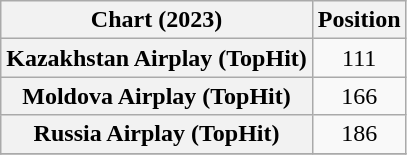<table class="wikitable sortable plainrowheaders" style="text-align:center">
<tr>
<th scope="col">Chart (2023)</th>
<th scope="col">Position</th>
</tr>
<tr>
<th scope="row">Kazakhstan Airplay (TopHit)</th>
<td>111</td>
</tr>
<tr>
<th scope="row">Moldova Airplay (TopHit)</th>
<td>166</td>
</tr>
<tr>
<th scope="row">Russia Airplay (TopHit)</th>
<td>186</td>
</tr>
<tr>
</tr>
</table>
